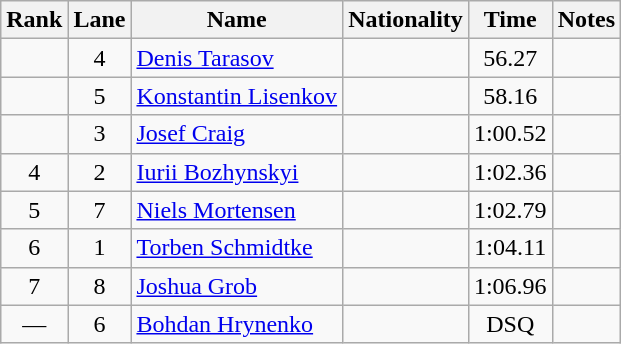<table class="wikitable sortable" style="text-align:center">
<tr>
<th>Rank</th>
<th>Lane</th>
<th>Name</th>
<th>Nationality</th>
<th>Time</th>
<th>Notes</th>
</tr>
<tr>
<td></td>
<td>4</td>
<td align=left><a href='#'>Denis Tarasov</a></td>
<td align=left></td>
<td>56.27</td>
<td></td>
</tr>
<tr>
<td></td>
<td>5</td>
<td align=left><a href='#'>Konstantin Lisenkov</a></td>
<td align=left></td>
<td>58.16</td>
<td></td>
</tr>
<tr>
<td></td>
<td>3</td>
<td align=left><a href='#'>Josef Craig</a></td>
<td align=left></td>
<td>1:00.52</td>
<td></td>
</tr>
<tr>
<td>4</td>
<td>2</td>
<td align=left><a href='#'>Iurii Bozhynskyi</a></td>
<td align=left></td>
<td>1:02.36</td>
<td></td>
</tr>
<tr>
<td>5</td>
<td>7</td>
<td align=left><a href='#'>Niels Mortensen</a></td>
<td align=left></td>
<td>1:02.79</td>
<td></td>
</tr>
<tr>
<td>6</td>
<td>1</td>
<td align=left><a href='#'>Torben Schmidtke</a></td>
<td align=left></td>
<td>1:04.11</td>
<td></td>
</tr>
<tr>
<td>7</td>
<td>8</td>
<td align=left><a href='#'>Joshua Grob</a></td>
<td align=left></td>
<td>1:06.96</td>
<td></td>
</tr>
<tr>
<td>—</td>
<td>6</td>
<td align=left><a href='#'>Bohdan Hrynenko</a></td>
<td align=left></td>
<td>DSQ</td>
<td></td>
</tr>
</table>
